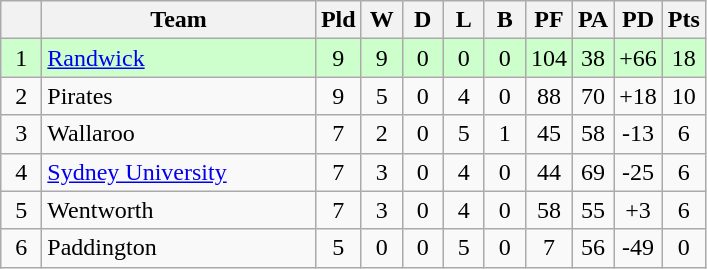<table class="wikitable" style="text-align:center;">
<tr>
<th width="20" abbr="Position"></th>
<th width="175">Team</th>
<th width="20" abbr="Played">Pld</th>
<th width="20" abbr="Won">W</th>
<th width="20" abbr="Drawn">D</th>
<th width="20" abbr="Lost">L</th>
<th width="20" abbr="Bye">B</th>
<th width="20" abbr="Points for">PF</th>
<th width="20" abbr="Points against">PA</th>
<th width="20" abbr="Points difference">PD</th>
<th width="20" abbr="Points">Pts</th>
</tr>
<tr style="background: #ccffcc;">
<td>1</td>
<td style="text-align:left;"> <a href='#'>Randwick</a></td>
<td>9</td>
<td>9</td>
<td>0</td>
<td>0</td>
<td>0</td>
<td>104</td>
<td>38</td>
<td>+66</td>
<td>18</td>
</tr>
<tr>
<td>2</td>
<td style="text-align:left;"> Pirates</td>
<td>9</td>
<td>5</td>
<td>0</td>
<td>4</td>
<td>0</td>
<td>88</td>
<td>70</td>
<td>+18</td>
<td>10</td>
</tr>
<tr>
<td>3</td>
<td style="text-align:left;"> Wallaroo</td>
<td>7</td>
<td>2</td>
<td>0</td>
<td>5</td>
<td>1</td>
<td>45</td>
<td>58</td>
<td>-13</td>
<td>6</td>
</tr>
<tr>
<td>4</td>
<td style="text-align:left;"> <a href='#'>Sydney University</a></td>
<td>7</td>
<td>3</td>
<td>0</td>
<td>4</td>
<td>0</td>
<td>44</td>
<td>69</td>
<td>-25</td>
<td>6</td>
</tr>
<tr>
<td>5</td>
<td style="text-align:left;">Wentworth</td>
<td>7</td>
<td>3</td>
<td>0</td>
<td>4</td>
<td>0</td>
<td>58</td>
<td>55</td>
<td>+3</td>
<td>6</td>
</tr>
<tr>
<td>6</td>
<td style="text-align:left;"> Paddington</td>
<td>5</td>
<td>0</td>
<td>0</td>
<td>5</td>
<td>0</td>
<td>7</td>
<td>56</td>
<td>-49</td>
<td>0</td>
</tr>
</table>
